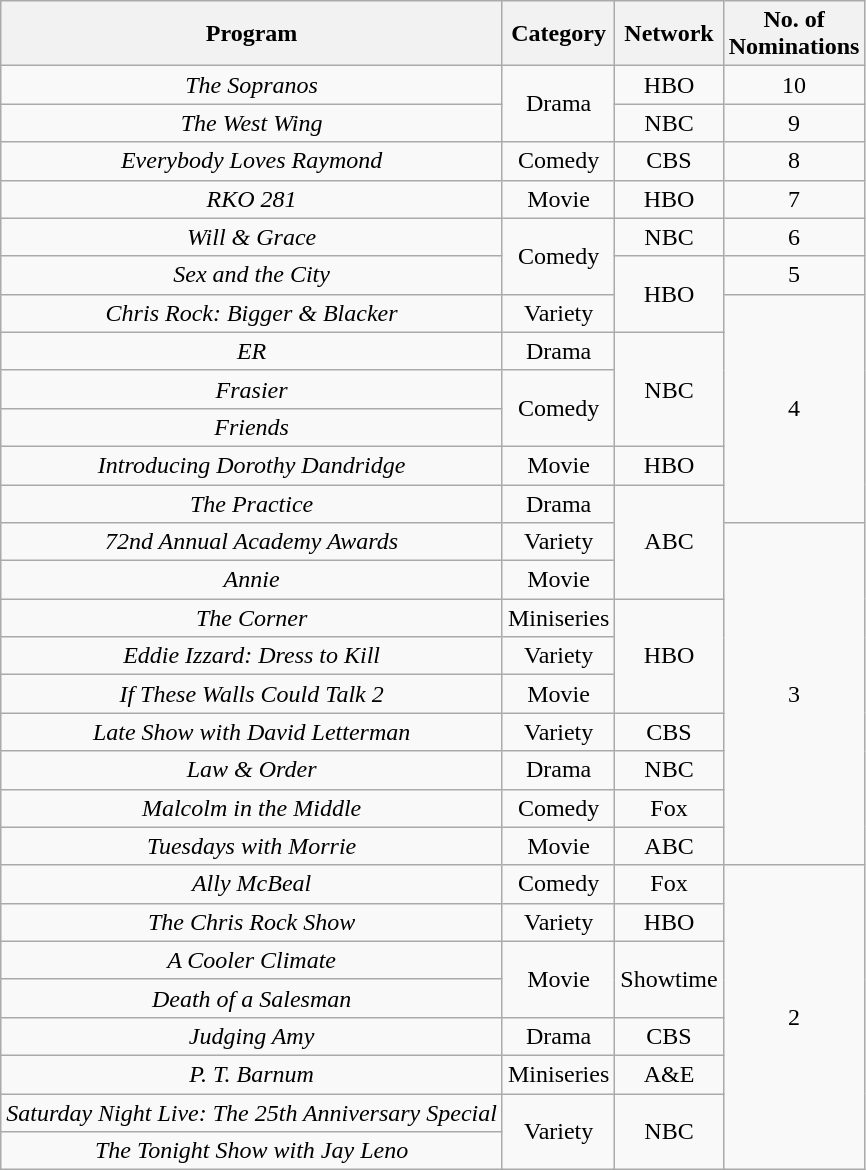<table class="wikitable">
<tr>
<th>Program</th>
<th>Category</th>
<th>Network</th>
<th>No. of<br>Nominations</th>
</tr>
<tr style="text-align:center">
<td><em>The Sopranos</em></td>
<td rowspan="2">Drama</td>
<td>HBO</td>
<td>10</td>
</tr>
<tr style="text-align:center">
<td><em>The West Wing</em></td>
<td>NBC</td>
<td>9</td>
</tr>
<tr style="text-align:center">
<td><em>Everybody Loves Raymond</em></td>
<td>Comedy</td>
<td>CBS</td>
<td>8</td>
</tr>
<tr style="text-align:center">
<td><em>RKO 281</em></td>
<td>Movie</td>
<td>HBO</td>
<td>7</td>
</tr>
<tr style="text-align:center">
<td><em>Will & Grace</em></td>
<td rowspan="2">Comedy</td>
<td>NBC</td>
<td>6</td>
</tr>
<tr style="text-align:center">
<td><em>Sex and the City</em></td>
<td rowspan="2">HBO</td>
<td>5</td>
</tr>
<tr style="text-align:center">
<td><em>Chris Rock: Bigger & Blacker</em></td>
<td>Variety</td>
<td rowspan="6">4</td>
</tr>
<tr style="text-align:center">
<td><em>ER</em></td>
<td>Drama</td>
<td rowspan="3">NBC</td>
</tr>
<tr style="text-align:center">
<td><em>Frasier</em></td>
<td rowspan="2">Comedy</td>
</tr>
<tr style="text-align:center">
<td><em>Friends</em></td>
</tr>
<tr style="text-align:center">
<td><em>Introducing Dorothy Dandridge</em></td>
<td>Movie</td>
<td>HBO</td>
</tr>
<tr style="text-align:center">
<td><em>The Practice</em></td>
<td>Drama</td>
<td rowspan="3">ABC</td>
</tr>
<tr style="text-align:center">
<td><em>72nd Annual Academy Awards</em></td>
<td>Variety</td>
<td rowspan="9">3</td>
</tr>
<tr style="text-align:center">
<td><em>Annie</em></td>
<td>Movie</td>
</tr>
<tr style="text-align:center">
<td><em>The Corner</em></td>
<td>Miniseries</td>
<td rowspan="3">HBO</td>
</tr>
<tr style="text-align:center">
<td><em>Eddie Izzard: Dress to Kill</em></td>
<td>Variety</td>
</tr>
<tr style="text-align:center">
<td><em>If These Walls Could Talk 2</em></td>
<td>Movie</td>
</tr>
<tr style="text-align:center">
<td><em>Late Show with David Letterman</em></td>
<td>Variety</td>
<td>CBS</td>
</tr>
<tr style="text-align:center">
<td><em>Law & Order</em></td>
<td>Drama</td>
<td>NBC</td>
</tr>
<tr style="text-align:center">
<td><em>Malcolm in the Middle</em></td>
<td>Comedy</td>
<td>Fox</td>
</tr>
<tr style="text-align:center">
<td><em>Tuesdays with Morrie</em></td>
<td>Movie</td>
<td>ABC</td>
</tr>
<tr style="text-align:center">
<td><em>Ally McBeal</em></td>
<td>Comedy</td>
<td>Fox</td>
<td rowspan="8">2</td>
</tr>
<tr style="text-align:center">
<td><em>The Chris Rock Show</em></td>
<td>Variety</td>
<td>HBO</td>
</tr>
<tr style="text-align:center">
<td><em>A Cooler Climate</em></td>
<td rowspan="2">Movie</td>
<td rowspan="2">Showtime</td>
</tr>
<tr style="text-align:center">
<td><em>Death of a Salesman</em></td>
</tr>
<tr style="text-align:center">
<td><em>Judging Amy</em></td>
<td>Drama</td>
<td>CBS</td>
</tr>
<tr style="text-align:center">
<td><em>P. T. Barnum</em></td>
<td>Miniseries</td>
<td>A&E</td>
</tr>
<tr style="text-align:center">
<td><em>Saturday Night Live: The 25th Anniversary Special</em></td>
<td rowspan="2">Variety</td>
<td rowspan="2">NBC</td>
</tr>
<tr style="text-align:center">
<td><em>The Tonight Show with Jay Leno</em></td>
</tr>
</table>
